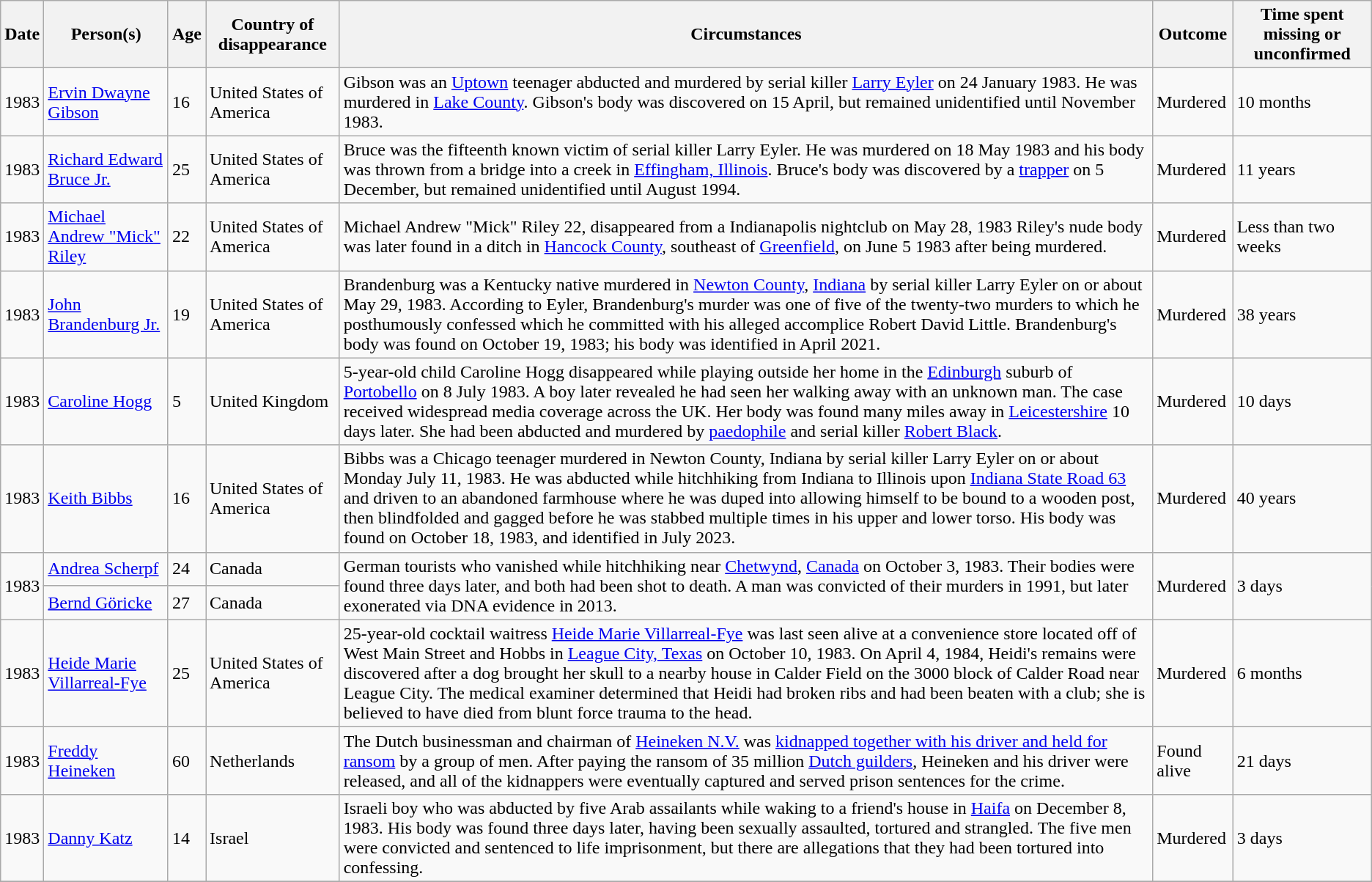<table class="wikitable sortable zebra">
<tr>
<th data-sort-type="isoDate">Date</th>
<th data-sort-type="text">Person(s)</th>
<th data-sort-type="text">Age</th>
<th>Country of disappearance</th>
<th class="unsortable">Circumstances</th>
<th data-sort-type="text">Outcome</th>
<th data-sort-type="value">Time spent missing or unconfirmed</th>
</tr>
<tr>
<td>1983</td>
<td><a href='#'>Ervin Dwayne Gibson</a></td>
<td>16</td>
<td>United States of America</td>
<td>Gibson was an <a href='#'>Uptown</a> teenager abducted and murdered by serial killer <a href='#'>Larry Eyler</a> on 24 January 1983. He was murdered in <a href='#'>Lake County</a>. Gibson's body was discovered on 15 April, but remained unidentified until November 1983.</td>
<td>Murdered</td>
<td>10 months</td>
</tr>
<tr>
<td>1983</td>
<td><a href='#'>Richard Edward Bruce Jr.</a></td>
<td>25</td>
<td>United States of America</td>
<td>Bruce was the fifteenth known victim of serial killer Larry Eyler. He was murdered on 18 May 1983 and his body was thrown from a bridge into a creek in <a href='#'>Effingham, Illinois</a>. Bruce's body was discovered by a <a href='#'>trapper</a> on 5 December, but remained unidentified until August 1994.</td>
<td>Murdered</td>
<td>11 years</td>
</tr>
<tr>
<td>1983</td>
<td><a href='#'>Michael Andrew "Mick" Riley</a></td>
<td>22</td>
<td>United States of America</td>
<td>Michael Andrew "Mick" Riley 22, disappeared from a Indianapolis nightclub on May 28, 1983 Riley's nude body was later found in a ditch in <a href='#'>Hancock County</a>, southeast of <a href='#'>Greenfield</a>, on June 5 1983 after being murdered.</td>
<td>Murdered</td>
<td>Less than two weeks</td>
</tr>
<tr>
<td data-sort-value="1983-05-29">1983</td>
<td><a href='#'>John Brandenburg Jr.</a></td>
<td>19</td>
<td>United States of America</td>
<td>Brandenburg was a Kentucky native murdered in <a href='#'>Newton County</a>, <a href='#'>Indiana</a> by serial killer Larry Eyler on or about May 29, 1983. According to Eyler, Brandenburg's murder was one of five of the twenty-two murders to which he posthumously confessed which he committed with his alleged accomplice Robert David Little. Brandenburg's body was found on October 19, 1983; his body was identified in April 2021.</td>
<td>Murdered</td>
<td>38 years</td>
</tr>
<tr>
<td>1983</td>
<td><a href='#'>Caroline Hogg</a></td>
<td>5</td>
<td>United Kingdom</td>
<td>5-year-old child Caroline Hogg disappeared while playing outside her home in the <a href='#'>Edinburgh</a> suburb of <a href='#'>Portobello</a> on 8 July 1983. A boy later revealed he had seen her walking away with an unknown man. The case received widespread media coverage across the UK. Her body was found many miles away in <a href='#'>Leicestershire</a> 10 days later. She had been abducted and murdered by <a href='#'>paedophile</a> and serial killer <a href='#'>Robert Black</a>.</td>
<td>Murdered</td>
<td>10 days</td>
</tr>
<tr>
<td data-sort-value="1983-07-11">1983</td>
<td><a href='#'>Keith Bibbs</a></td>
<td>16</td>
<td>United States of America</td>
<td>Bibbs was a Chicago teenager murdered in Newton County, Indiana by serial killer Larry Eyler on or about Monday July 11, 1983. He was abducted while hitchhiking from Indiana to Illinois upon <a href='#'>Indiana State Road 63</a> and driven to an abandoned farmhouse where he was duped into allowing himself to be bound to a wooden post, then blindfolded and gagged before he was stabbed multiple times in his upper and lower torso. His body was found on October 18, 1983, and identified in July 2023.</td>
<td>Murdered</td>
<td>40 years</td>
</tr>
<tr>
<td rowspan="2">1983</td>
<td><a href='#'>Andrea Scherpf</a></td>
<td>24</td>
<td>Canada</td>
<td rowspan="2">German tourists who vanished while hitchhiking near <a href='#'>Chetwynd</a>, <a href='#'>Canada</a> on October 3, 1983. Their bodies were found three days later, and both had been shot to death. A man was convicted of their murders in 1991, but later exonerated via DNA evidence in 2013.</td>
<td rowspan="2">Murdered</td>
<td rowspan="2">3 days</td>
</tr>
<tr>
<td><a href='#'>Bernd Göricke</a></td>
<td>27</td>
<td>Canada</td>
</tr>
<tr>
<td data-sort-value="1983-10-10">1983</td>
<td><a href='#'>Heide Marie Villarreal-Fye</a></td>
<td data-sort-value="025">25</td>
<td>United States of America</td>
<td>25-year-old cocktail waitress <a href='#'>Heide Marie Villarreal-Fye</a> was last seen alive at a convenience store located off of West Main Street and Hobbs in <a href='#'>League City, Texas</a> on October 10, 1983. On April 4, 1984, Heidi's remains were discovered after a dog brought her skull to a nearby house in Calder Field on the 3000 block of Calder Road near League City. The medical examiner determined that Heidi had broken ribs and had been beaten with a club; she is believed to have died from blunt force trauma to the head.</td>
<td>Murdered</td>
<td data-sort-value="0189">6 months</td>
</tr>
<tr>
<td>1983</td>
<td><a href='#'>Freddy Heineken</a></td>
<td>60</td>
<td>Netherlands</td>
<td>The Dutch businessman and chairman of <a href='#'>Heineken N.V.</a> was <a href='#'>kidnapped together with his driver and held for ransom</a> by a group of men. After paying the ransom of 35 million <a href='#'>Dutch guilders</a>, Heineken and his driver were released, and all of the kidnappers were eventually captured and served prison sentences for the crime.</td>
<td>Found alive</td>
<td>21 days</td>
</tr>
<tr>
<td>1983</td>
<td><a href='#'>Danny Katz</a></td>
<td>14</td>
<td>Israel</td>
<td>Israeli boy who was abducted by five Arab assailants while waking to a friend's house in <a href='#'>Haifa</a> on December 8, 1983. His body was found three days later, having been sexually assaulted, tortured and strangled. The five men were convicted and sentenced to life imprisonment, but there are allegations that they had been tortured into confessing.</td>
<td>Murdered</td>
<td>3 days</td>
</tr>
<tr>
</tr>
</table>
